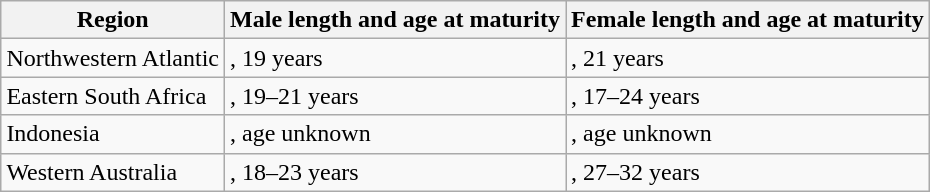<table class="wikitable sortable" style="float: right; align: right; margin-left: 1.0em">
<tr>
<th>Region</th>
<th>Male length and age at maturity</th>
<th>Female length and age at maturity</th>
</tr>
<tr>
<td>Northwestern Atlantic</td>
<td>, 19 years</td>
<td>, 21 years</td>
</tr>
<tr>
<td>Eastern South Africa</td>
<td>, 19–21 years</td>
<td>, 17–24 years</td>
</tr>
<tr>
<td>Indonesia</td>
<td>, age unknown</td>
<td>, age unknown</td>
</tr>
<tr>
<td>Western Australia</td>
<td>, 18–23 years</td>
<td>, 27–32 years</td>
</tr>
</table>
